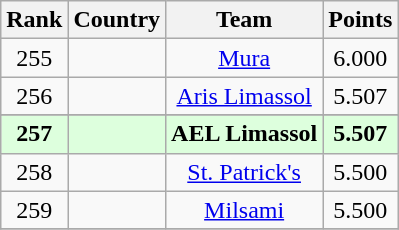<table class="wikitable" style="text-align: center;">
<tr>
<th>Rank</th>
<th>Country</th>
<th>Team</th>
<th>Points</th>
</tr>
<tr>
<td>255</td>
<td></td>
<td><a href='#'>Mura</a></td>
<td>6.000</td>
</tr>
<tr>
<td>256</td>
<td></td>
<td><a href='#'>Aris Limassol</a></td>
<td>5.507</td>
</tr>
<tr>
</tr>
<tr style="background:#dfd;">
<td><strong>257</strong></td>
<td></td>
<td><strong>AEL Limassol</strong></td>
<td><strong>5.507</strong></td>
</tr>
<tr>
<td>258</td>
<td></td>
<td><a href='#'>St. Patrick's</a></td>
<td>5.500</td>
</tr>
<tr>
<td>259</td>
<td></td>
<td><a href='#'>Milsami</a></td>
<td>5.500</td>
</tr>
<tr>
</tr>
</table>
